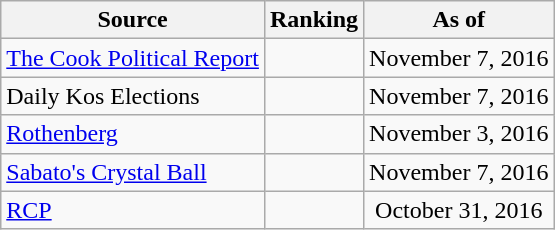<table class="wikitable" style="text-align:center">
<tr>
<th>Source</th>
<th>Ranking</th>
<th>As of</th>
</tr>
<tr>
<td align=left><a href='#'>The Cook Political Report</a></td>
<td></td>
<td>November 7, 2016</td>
</tr>
<tr>
<td align=left>Daily Kos Elections</td>
<td></td>
<td>November 7, 2016</td>
</tr>
<tr>
<td align=left><a href='#'>Rothenberg</a></td>
<td></td>
<td>November 3, 2016</td>
</tr>
<tr>
<td align=left><a href='#'>Sabato's Crystal Ball</a></td>
<td></td>
<td>November 7, 2016</td>
</tr>
<tr>
<td align="left"><a href='#'>RCP</a></td>
<td></td>
<td>October 31, 2016</td>
</tr>
</table>
